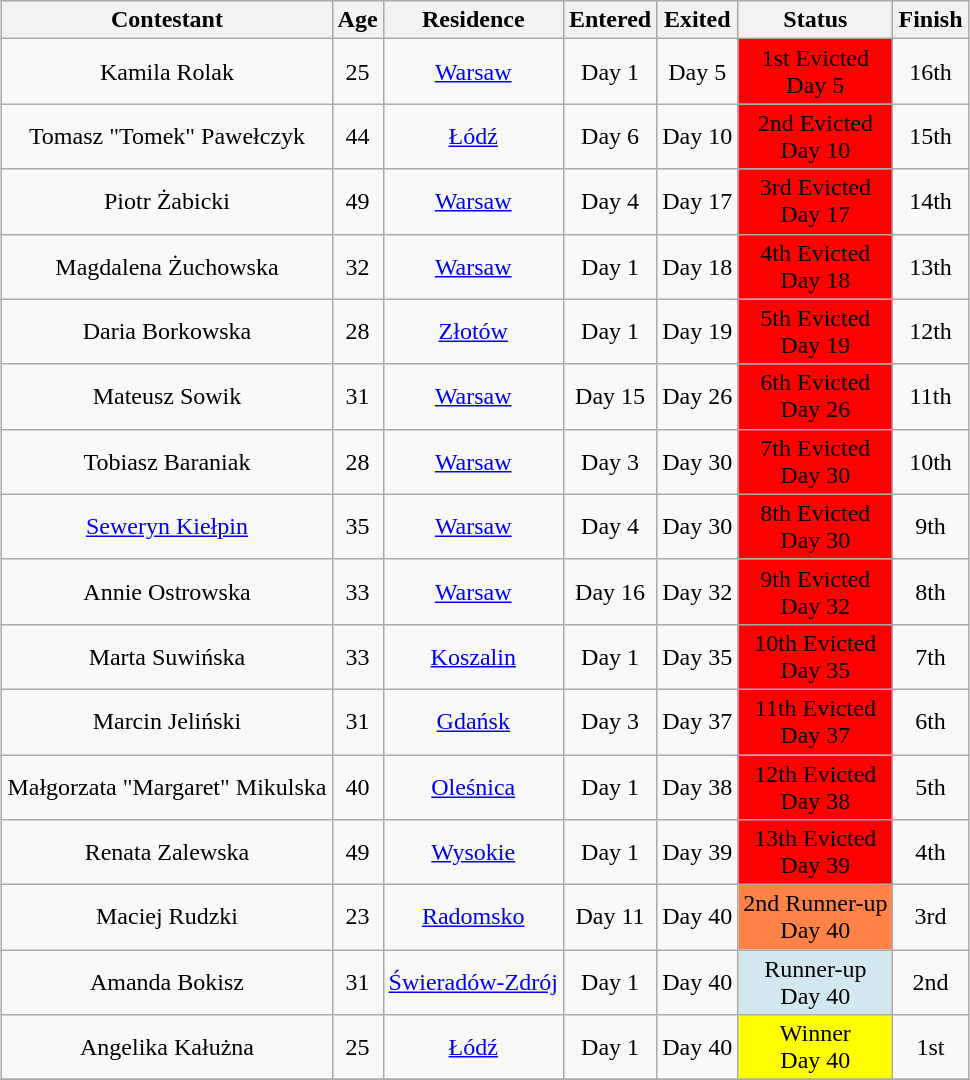<table class="wikitable sortable" style="margin:auto; text-align:center">
<tr>
<th>Contestant</th>
<th>Age</th>
<th>Residence</th>
<th>Entered</th>
<th>Exited</th>
<th>Status</th>
<th>Finish</th>
</tr>
<tr>
<td>Kamila Rolak</td>
<td>25</td>
<td><a href='#'>Warsaw</a></td>
<td>Day 1</td>
<td>Day 5</td>
<td style="background:#ff0000;">1st Evicted<br>Day 5</td>
<td>16th</td>
</tr>
<tr>
<td>Tomasz "Tomek" Pawełczyk</td>
<td>44</td>
<td><a href='#'>Łódź</a></td>
<td>Day 6</td>
<td>Day 10</td>
<td style="background:#ff0000;">2nd Evicted<br>Day 10</td>
<td>15th</td>
</tr>
<tr>
<td>Piotr Żabicki</td>
<td>49</td>
<td><a href='#'>Warsaw</a></td>
<td>Day 4</td>
<td>Day 17</td>
<td style="background:#ff0000;">3rd Evicted<br>Day 17</td>
<td>14th</td>
</tr>
<tr>
<td>Magdalena Żuchowska</td>
<td>32</td>
<td><a href='#'>Warsaw</a></td>
<td>Day 1</td>
<td>Day 18</td>
<td style="background:#ff0000;">4th Evicted<br>Day 18</td>
<td>13th</td>
</tr>
<tr>
<td>Daria Borkowska</td>
<td>28</td>
<td><a href='#'>Złotów</a></td>
<td>Day 1</td>
<td>Day 19</td>
<td style="background:#ff0000;">5th Evicted<br>Day 19</td>
<td>12th</td>
</tr>
<tr>
<td>Mateusz Sowik</td>
<td>31</td>
<td><a href='#'>Warsaw</a></td>
<td>Day 15</td>
<td>Day 26</td>
<td style="background:#ff0000;">6th Evicted<br>Day 26</td>
<td>11th</td>
</tr>
<tr>
<td>Tobiasz Baraniak</td>
<td>28</td>
<td><a href='#'>Warsaw</a></td>
<td>Day 3</td>
<td>Day 30</td>
<td style="background:#ff0000;">7th Evicted<br>Day 30</td>
<td>10th</td>
</tr>
<tr>
<td><a href='#'>Seweryn Kiełpin</a></td>
<td>35</td>
<td><a href='#'>Warsaw</a></td>
<td>Day 4</td>
<td>Day 30</td>
<td style="background:#ff0000;">8th Evicted<br>Day 30</td>
<td>9th</td>
</tr>
<tr>
<td>Annie Ostrowska</td>
<td>33</td>
<td><a href='#'>Warsaw</a></td>
<td>Day 16</td>
<td>Day 32</td>
<td style="background:#ff0000;">9th Evicted<br>Day 32</td>
<td>8th</td>
</tr>
<tr>
<td>Marta Suwińska</td>
<td>33</td>
<td><a href='#'>Koszalin</a></td>
<td>Day 1</td>
<td>Day 35</td>
<td style="background:#ff0000;">10th Evicted<br>Day 35</td>
<td>7th</td>
</tr>
<tr>
<td>Marcin Jeliński</td>
<td>31</td>
<td><a href='#'>Gdańsk</a></td>
<td>Day 3</td>
<td>Day 37</td>
<td style="background:#ff0000;">11th Evicted<br>Day 37</td>
<td>6th</td>
</tr>
<tr>
<td>Małgorzata "Margaret" Mikulska</td>
<td>40</td>
<td><a href='#'>Oleśnica</a></td>
<td>Day 1</td>
<td>Day 38</td>
<td style="background:#ff0000;">12th Evicted<br>Day 38</td>
<td>5th</td>
</tr>
<tr>
<td>Renata Zalewska</td>
<td>49</td>
<td><a href='#'>Wysokie</a></td>
<td>Day 1</td>
<td>Day 39</td>
<td style="background:#ff0000;">13th Evicted<br>Day 39</td>
<td>4th</td>
</tr>
<tr>
<td>Maciej Rudzki</td>
<td>23</td>
<td><a href='#'>Radomsko</a></td>
<td>Day 11</td>
<td>Day 40</td>
<td style="background:#FF8247;text-align:center;">2nd Runner-up<br>Day 40</td>
<td>3rd</td>
</tr>
<tr>
<td>Amanda Bokisz</td>
<td>31</td>
<td><a href='#'>Świeradów-Zdrój</a></td>
<td>Day 1</td>
<td>Day 40</td>
<td style="background:#D1E8EF;text-align:center;">Runner-up<br>Day 40</td>
<td>2nd</td>
</tr>
<tr>
<td>Angelika Kałużna</td>
<td>25</td>
<td><a href='#'>Łódź</a></td>
<td>Day 1</td>
<td>Day 40</td>
<td style="background:yellow;text-align:center;">Winner<br>Day 40</td>
<td>1st</td>
</tr>
<tr>
</tr>
</table>
